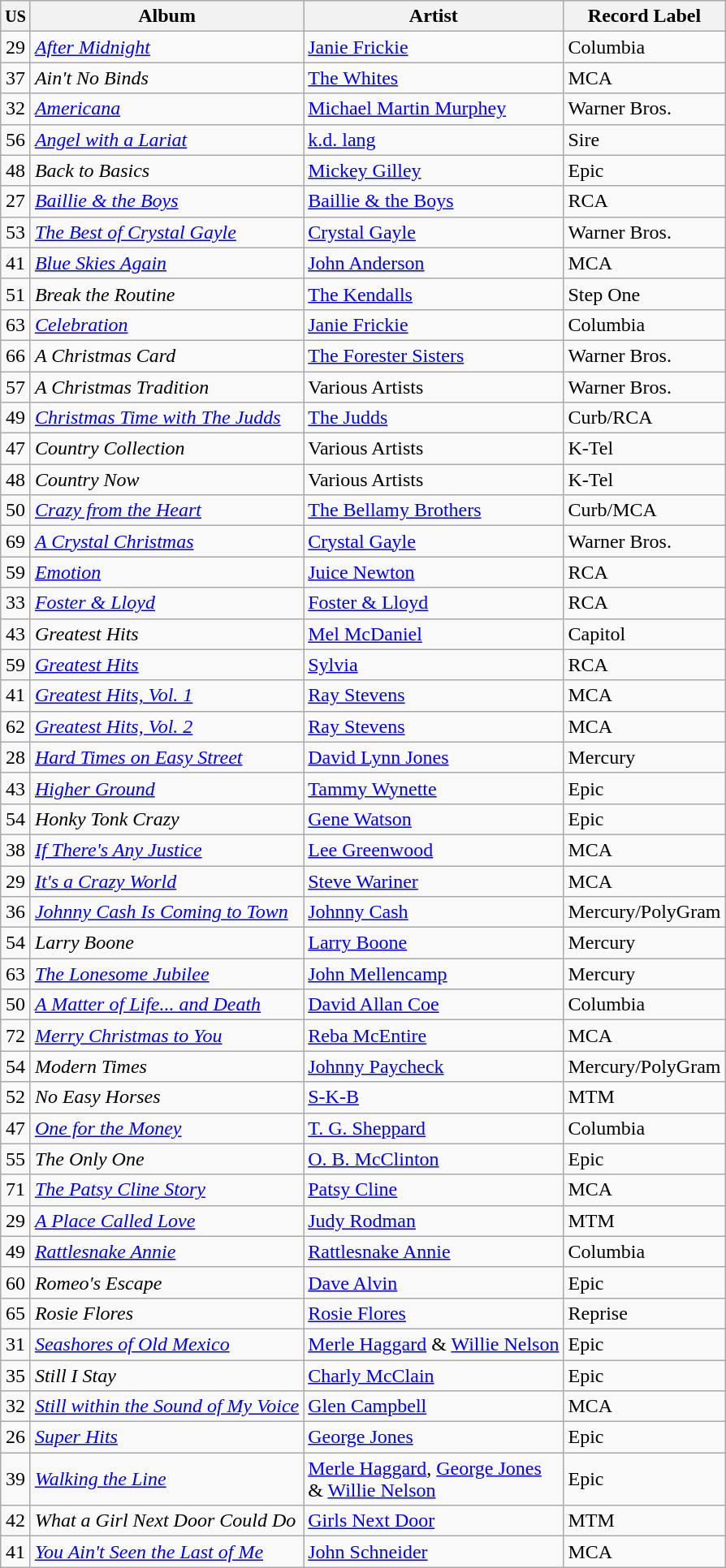<table class="wikitable sortable">
<tr>
<th><small>US</small></th>
<th>Album</th>
<th>Artist</th>
<th>Record Label</th>
</tr>
<tr>
<td align="center">29</td>
<td><em><a href='#'>After Midnight</a></em></td>
<td><a href='#'>Janie Frickie</a></td>
<td>Columbia</td>
</tr>
<tr>
<td align="center">37</td>
<td><em>Ain't No Binds</em></td>
<td><a href='#'>The Whites</a></td>
<td>MCA</td>
</tr>
<tr>
<td align="center">32</td>
<td><em><a href='#'>Americana</a></em></td>
<td><a href='#'>Michael Martin Murphey</a></td>
<td>Warner Bros.</td>
</tr>
<tr>
<td align="center">56</td>
<td><em><a href='#'>Angel with a Lariat</a></em></td>
<td><a href='#'>k.d. lang</a></td>
<td>Sire</td>
</tr>
<tr>
<td align="center">48</td>
<td><em>Back to Basics</em></td>
<td><a href='#'>Mickey Gilley</a></td>
<td>Epic</td>
</tr>
<tr>
<td align="center">27</td>
<td><em><a href='#'>Baillie & the Boys</a></em></td>
<td><a href='#'>Baillie & the Boys</a></td>
<td>RCA</td>
</tr>
<tr>
<td align="center">53</td>
<td><em><a href='#'>The Best of Crystal Gayle</a></em></td>
<td><a href='#'>Crystal Gayle</a></td>
<td>Warner Bros.</td>
</tr>
<tr>
<td align="center">41</td>
<td><em><a href='#'>Blue Skies Again</a></em></td>
<td><a href='#'>John Anderson</a></td>
<td>MCA</td>
</tr>
<tr>
<td align="center">51</td>
<td><em>Break the Routine</em></td>
<td><a href='#'>The Kendalls</a></td>
<td>Step One</td>
</tr>
<tr>
<td align="center">63</td>
<td><em><a href='#'>Celebration</a></em></td>
<td><a href='#'>Janie Frickie</a></td>
<td>Columbia</td>
</tr>
<tr>
<td align="center">66</td>
<td><em>A Christmas Card</em></td>
<td><a href='#'>The Forester Sisters</a></td>
<td>Warner Bros.</td>
</tr>
<tr>
<td align="center">57</td>
<td><em>A Christmas Tradition</em></td>
<td>Various Artists</td>
<td>Warner Bros.</td>
</tr>
<tr>
<td align="center">49</td>
<td><em><a href='#'>Christmas Time with The Judds</a></em></td>
<td><a href='#'>The Judds</a></td>
<td>Curb/RCA</td>
</tr>
<tr>
<td align="center">47</td>
<td><em>Country Collection</em></td>
<td>Various Artists</td>
<td>K-Tel</td>
</tr>
<tr>
<td align="center">48</td>
<td><em>Country Now</em></td>
<td>Various Artists</td>
<td>K-Tel</td>
</tr>
<tr>
<td align="center">50</td>
<td><em><a href='#'>Crazy from the Heart</a></em></td>
<td><a href='#'>The Bellamy Brothers</a></td>
<td>Curb/MCA</td>
</tr>
<tr>
<td align="center">69</td>
<td><em><a href='#'>A Crystal Christmas</a></em></td>
<td><a href='#'>Crystal Gayle</a></td>
<td>Warner Bros.</td>
</tr>
<tr>
<td align="center">59</td>
<td><em><a href='#'>Emotion</a></em></td>
<td><a href='#'>Juice Newton</a></td>
<td>RCA</td>
</tr>
<tr>
<td align="center">33</td>
<td><em><a href='#'>Foster & Lloyd</a></em></td>
<td><a href='#'>Foster & Lloyd</a></td>
<td>RCA</td>
</tr>
<tr>
<td align="center">43</td>
<td><em>Greatest Hits</em></td>
<td><a href='#'>Mel McDaniel</a></td>
<td>Capitol</td>
</tr>
<tr>
<td align="center">59</td>
<td><em><a href='#'>Greatest Hits</a></em></td>
<td><a href='#'>Sylvia</a></td>
<td>RCA</td>
</tr>
<tr>
<td align="center">41</td>
<td><em><a href='#'>Greatest Hits, Vol. 1</a></em></td>
<td><a href='#'>Ray Stevens</a></td>
<td>MCA</td>
</tr>
<tr>
<td align="center">62</td>
<td><em><a href='#'>Greatest Hits, Vol. 2</a></em></td>
<td><a href='#'>Ray Stevens</a></td>
<td>MCA</td>
</tr>
<tr>
<td align="center">28</td>
<td><em><a href='#'>Hard Times on Easy Street</a></em></td>
<td><a href='#'>David Lynn Jones</a></td>
<td>Mercury</td>
</tr>
<tr>
<td align="center">43</td>
<td><em><a href='#'>Higher Ground</a></em></td>
<td><a href='#'>Tammy Wynette</a></td>
<td>Epic</td>
</tr>
<tr>
<td align="center">54</td>
<td><em>Honky Tonk Crazy</em></td>
<td><a href='#'>Gene Watson</a></td>
<td>Epic</td>
</tr>
<tr>
<td align="center">38</td>
<td><em><a href='#'>If There's Any Justice</a></em></td>
<td><a href='#'>Lee Greenwood</a></td>
<td>MCA</td>
</tr>
<tr>
<td align="center">29</td>
<td><em><a href='#'>It's a Crazy World</a></em></td>
<td><a href='#'>Steve Wariner</a></td>
<td>MCA</td>
</tr>
<tr>
<td align="center">36</td>
<td><em><a href='#'>Johnny Cash Is Coming to Town</a></em></td>
<td><a href='#'>Johnny Cash</a></td>
<td>Mercury/PolyGram</td>
</tr>
<tr>
<td align="center">54</td>
<td><em>Larry Boone</em></td>
<td><a href='#'>Larry Boone</a></td>
<td>Mercury</td>
</tr>
<tr>
<td align="center">63</td>
<td><em><a href='#'>The Lonesome Jubilee</a></em></td>
<td><a href='#'>John Mellencamp</a></td>
<td>Mercury</td>
</tr>
<tr>
<td align="center">50</td>
<td><em><a href='#'>A Matter of Life... and Death</a></em></td>
<td><a href='#'>David Allan Coe</a></td>
<td>Columbia</td>
</tr>
<tr>
<td align="center">72</td>
<td><em><a href='#'>Merry Christmas to You</a></em></td>
<td><a href='#'>Reba McEntire</a></td>
<td>MCA</td>
</tr>
<tr>
<td align="center">54</td>
<td><em>Modern Times</em></td>
<td><a href='#'>Johnny Paycheck</a></td>
<td>Mercury/PolyGram</td>
</tr>
<tr>
<td align="center">52</td>
<td><em>No Easy Horses</em></td>
<td><a href='#'>S-K-B</a></td>
<td>MTM</td>
</tr>
<tr>
<td align="center">47</td>
<td><em><a href='#'>One for the Money</a></em></td>
<td><a href='#'>T. G. Sheppard</a></td>
<td>Columbia</td>
</tr>
<tr>
<td align="center">55</td>
<td><em>The Only One</em></td>
<td><a href='#'>O. B. McClinton</a></td>
<td>Epic</td>
</tr>
<tr>
<td align="center">71</td>
<td><em><a href='#'>The Patsy Cline Story</a></em></td>
<td><a href='#'>Patsy Cline</a></td>
<td>MCA</td>
</tr>
<tr>
<td align="center">29</td>
<td><em><a href='#'>A Place Called Love</a></em></td>
<td><a href='#'>Judy Rodman</a></td>
<td>MTM</td>
</tr>
<tr>
<td align="center">49</td>
<td><em><a href='#'>Rattlesnake Annie</a></em></td>
<td><a href='#'>Rattlesnake Annie</a></td>
<td>Columbia</td>
</tr>
<tr>
<td align="center">60</td>
<td><em>Romeo's Escape</em></td>
<td><a href='#'>Dave Alvin</a></td>
<td>Epic</td>
</tr>
<tr>
<td align="center">65</td>
<td><em>Rosie Flores</em></td>
<td><a href='#'>Rosie Flores</a></td>
<td>Reprise</td>
</tr>
<tr>
<td align="center">31</td>
<td><em><a href='#'>Seashores of Old Mexico</a></em></td>
<td><a href='#'>Merle Haggard</a> & <a href='#'>Willie Nelson</a></td>
<td>Epic</td>
</tr>
<tr>
<td align="center">35</td>
<td><em>Still I Stay</em></td>
<td><a href='#'>Charly McClain</a></td>
<td>Epic</td>
</tr>
<tr>
<td align="center">32</td>
<td><em><a href='#'>Still within the Sound of My Voice</a></em></td>
<td><a href='#'>Glen Campbell</a></td>
<td>MCA</td>
</tr>
<tr>
<td align="center">26</td>
<td><em><a href='#'>Super Hits</a></em></td>
<td><a href='#'>George Jones</a></td>
<td>Epic</td>
</tr>
<tr>
<td align="center">39</td>
<td><em><a href='#'>Walking the Line</a></em></td>
<td><a href='#'>Merle Haggard</a>, <a href='#'>George Jones</a><br>& <a href='#'>Willie Nelson</a></td>
<td>Epic</td>
</tr>
<tr>
<td align="center">42</td>
<td><em>What a Girl Next Door Could Do</em></td>
<td><a href='#'>Girls Next Door</a></td>
<td>MTM</td>
</tr>
<tr>
<td align="center">41</td>
<td><em><a href='#'>You Ain't Seen the Last of Me</a></em></td>
<td><a href='#'>John Schneider</a></td>
<td>MCA</td>
</tr>
</table>
